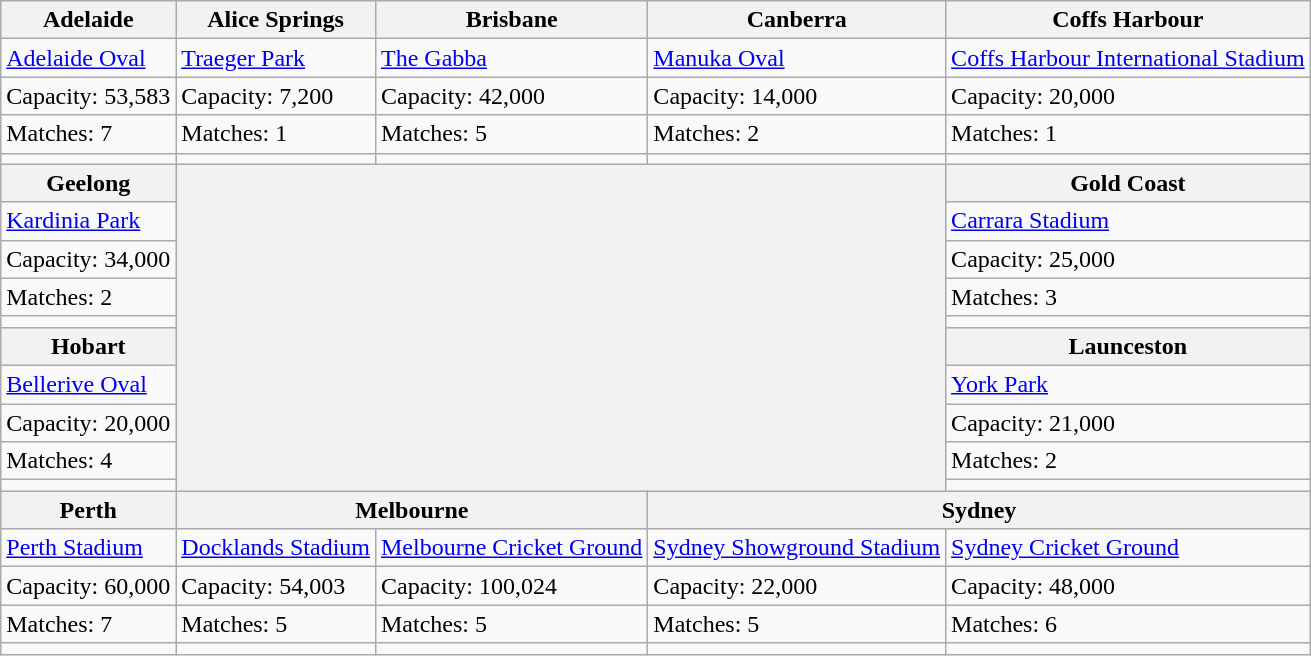<table class="wikitable">
<tr>
<th>Adelaide</th>
<th>Alice Springs</th>
<th>Brisbane</th>
<th>Canberra</th>
<th>Coffs Harbour</th>
</tr>
<tr>
<td><a href='#'>Adelaide Oval</a></td>
<td><a href='#'>Traeger Park</a></td>
<td><a href='#'>The Gabba</a></td>
<td><a href='#'>Manuka Oval</a></td>
<td><a href='#'>Coffs Harbour International Stadium</a></td>
</tr>
<tr>
<td>Capacity: 53,583</td>
<td>Capacity: 7,200</td>
<td>Capacity: 42,000</td>
<td>Capacity: 14,000</td>
<td>Capacity: 20,000</td>
</tr>
<tr>
<td>Matches: 7</td>
<td>Matches: 1</td>
<td>Matches: 5</td>
<td>Matches: 2</td>
<td>Matches: 1</td>
</tr>
<tr>
<td></td>
<td></td>
<td></td>
<td></td>
<td></td>
</tr>
<tr>
<th>Geelong</th>
<th rowspan=10 colspan="3"></th>
<th>Gold Coast</th>
</tr>
<tr>
<td><a href='#'>Kardinia Park</a></td>
<td><a href='#'>Carrara Stadium</a></td>
</tr>
<tr>
<td>Capacity: 34,000</td>
<td>Capacity: 25,000</td>
</tr>
<tr>
<td>Matches: 2</td>
<td>Matches: 3</td>
</tr>
<tr>
<td></td>
<td></td>
</tr>
<tr>
<th>Hobart</th>
<th>Launceston</th>
</tr>
<tr>
<td><a href='#'>Bellerive Oval</a></td>
<td><a href='#'>York Park</a></td>
</tr>
<tr>
<td>Capacity: 20,000</td>
<td>Capacity: 21,000</td>
</tr>
<tr>
<td>Matches: 4</td>
<td>Matches: 2</td>
</tr>
<tr>
<td></td>
<td></td>
</tr>
<tr>
<th>Perth</th>
<th colspan="2">Melbourne</th>
<th colspan="2">Sydney</th>
</tr>
<tr>
<td><a href='#'>Perth Stadium</a></td>
<td><a href='#'>Docklands Stadium</a></td>
<td><a href='#'>Melbourne Cricket Ground</a></td>
<td><a href='#'>Sydney Showground Stadium</a></td>
<td><a href='#'>Sydney Cricket Ground</a></td>
</tr>
<tr>
<td>Capacity: 60,000</td>
<td>Capacity: 54,003</td>
<td>Capacity: 100,024</td>
<td>Capacity: 22,000</td>
<td>Capacity: 48,000</td>
</tr>
<tr>
<td>Matches: 7</td>
<td>Matches: 5</td>
<td>Matches: 5</td>
<td>Matches: 5</td>
<td>Matches: 6</td>
</tr>
<tr>
<td></td>
<td></td>
<td></td>
<td></td>
<td></td>
</tr>
</table>
